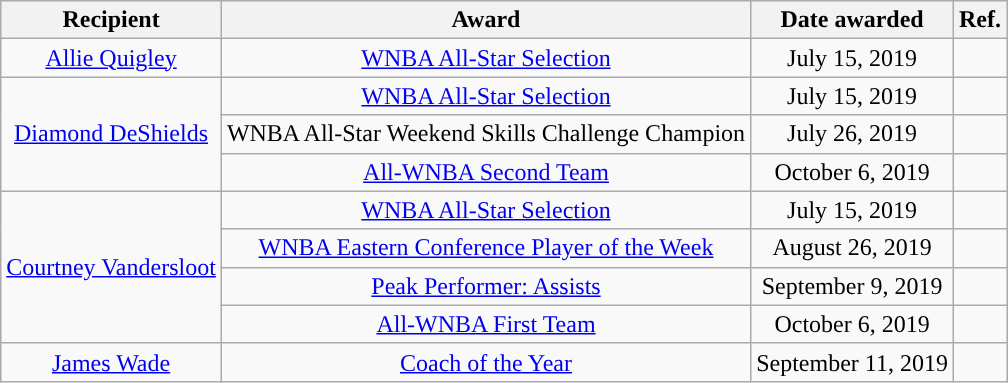<table class="wikitable sortable sortable" style="text-align: center">
<tr>
<th>Recipient</th>
<th>Award</th>
<th>Date awarded</th>
<th>Ref.</th>
</tr>
<tr>
<td><a href='#'>Allie Quigley</a></td>
<td><a href='#'>WNBA All-Star Selection</a></td>
<td>July 15, 2019</td>
<td></td>
</tr>
<tr>
<td rowspan="3"><a href='#'>Diamond DeShields</a></td>
<td><a href='#'>WNBA All-Star Selection</a></td>
<td>July 15, 2019</td>
<td></td>
</tr>
<tr>
<td>WNBA All-Star Weekend Skills Challenge Champion</td>
<td>July 26, 2019</td>
<td></td>
</tr>
<tr>
<td><a href='#'>All-WNBA Second Team</a></td>
<td>October 6, 2019</td>
<td></td>
</tr>
<tr>
<td rowspan="4"><a href='#'>Courtney Vandersloot</a></td>
<td><a href='#'>WNBA All-Star Selection</a></td>
<td>July 15, 2019</td>
<td></td>
</tr>
<tr>
<td><a href='#'>WNBA Eastern Conference Player of the Week</a></td>
<td>August 26, 2019</td>
<td></td>
</tr>
<tr>
<td><a href='#'>Peak Performer: Assists</a></td>
<td>September 9, 2019</td>
<td></td>
</tr>
<tr>
<td><a href='#'>All-WNBA First Team</a></td>
<td>October 6, 2019</td>
<td></td>
</tr>
<tr>
<td><a href='#'>James Wade</a></td>
<td><a href='#'>Coach of the Year</a></td>
<td>September 11, 2019</td>
<td></td>
</tr>
</table>
